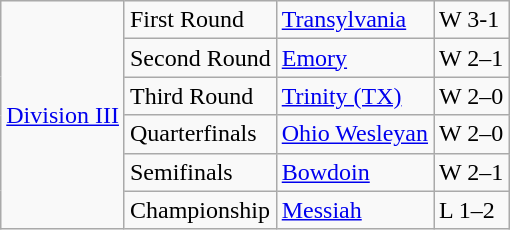<table class="wikitable">
<tr>
<td rowspan="6"><a href='#'>Division III</a></td>
<td>First Round</td>
<td><a href='#'>Transylvania</a></td>
<td>W 3-1</td>
</tr>
<tr>
<td>Second Round</td>
<td><a href='#'>Emory</a></td>
<td>W 2–1</td>
</tr>
<tr>
<td>Third Round</td>
<td><a href='#'>Trinity (TX)</a></td>
<td>W 2–0</td>
</tr>
<tr>
<td>Quarterfinals</td>
<td><a href='#'>Ohio Wesleyan</a></td>
<td>W 2–0</td>
</tr>
<tr>
<td>Semifinals</td>
<td><a href='#'>Bowdoin</a></td>
<td>W 2–1</td>
</tr>
<tr>
<td>Championship</td>
<td><a href='#'>Messiah</a></td>
<td>L 1–2</td>
</tr>
</table>
